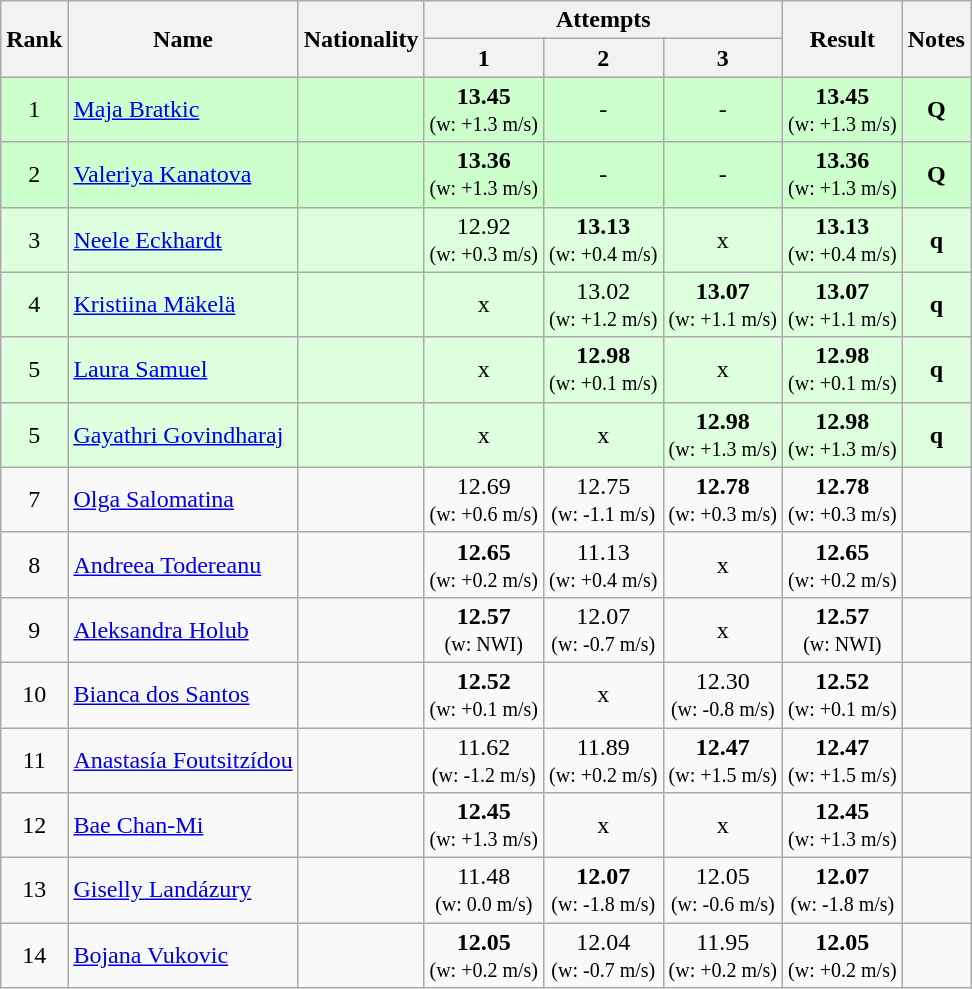<table class="wikitable sortable" style="text-align:center">
<tr>
<th rowspan=2>Rank</th>
<th rowspan=2>Name</th>
<th rowspan=2>Nationality</th>
<th colspan=3>Attempts</th>
<th rowspan=2>Result</th>
<th rowspan=2>Notes</th>
</tr>
<tr>
<th>1</th>
<th>2</th>
<th>3</th>
</tr>
<tr bgcolor=ccffcc>
<td>1</td>
<td align=left><a href='#'>Maja Bratkic</a></td>
<td align=left></td>
<td><strong>13.45</strong><br><small>(w: +1.3 m/s)</small></td>
<td>-</td>
<td>-</td>
<td><strong>13.45</strong> <br><small>(w: +1.3 m/s)</small></td>
<td><strong>Q</strong></td>
</tr>
<tr bgcolor=ccffcc>
<td>2</td>
<td align=left><a href='#'>Valeriya Kanatova</a></td>
<td align=left></td>
<td><strong>13.36</strong><br><small>(w: +1.3 m/s)</small></td>
<td>-</td>
<td>-</td>
<td><strong>13.36</strong> <br><small>(w: +1.3 m/s)</small></td>
<td><strong>Q</strong></td>
</tr>
<tr bgcolor=ddffdd>
<td>3</td>
<td align=left><a href='#'>Neele Eckhardt</a></td>
<td align=left></td>
<td>12.92<br><small>(w: +0.3 m/s)</small></td>
<td><strong>13.13</strong><br><small>(w: +0.4 m/s)</small></td>
<td>x</td>
<td><strong>13.13</strong> <br><small>(w: +0.4 m/s)</small></td>
<td><strong>q</strong></td>
</tr>
<tr bgcolor=ddffdd>
<td>4</td>
<td align=left><a href='#'>Kristiina Mäkelä</a></td>
<td align=left></td>
<td>x</td>
<td>13.02<br><small>(w: +1.2 m/s)</small></td>
<td><strong>13.07</strong><br><small>(w: +1.1 m/s)</small></td>
<td><strong>13.07</strong> <br><small>(w: +1.1 m/s)</small></td>
<td><strong>q</strong></td>
</tr>
<tr bgcolor=ddffdd>
<td>5</td>
<td align=left><a href='#'>Laura Samuel</a></td>
<td align=left></td>
<td>x</td>
<td><strong>12.98</strong><br><small>(w: +0.1 m/s)</small></td>
<td>x</td>
<td><strong>12.98</strong> <br><small>(w: +0.1 m/s)</small></td>
<td><strong>q</strong></td>
</tr>
<tr bgcolor=ddffdd>
<td>5</td>
<td align=left><a href='#'>Gayathri Govindharaj</a></td>
<td align=left></td>
<td>x</td>
<td>x</td>
<td><strong>12.98</strong><br><small>(w: +1.3 m/s)</small></td>
<td><strong>12.98</strong> <br><small>(w: +1.3 m/s)</small></td>
<td><strong>q</strong></td>
</tr>
<tr>
<td>7</td>
<td align=left><a href='#'>Olga Salomatina</a></td>
<td align=left></td>
<td>12.69<br><small>(w: +0.6 m/s)</small></td>
<td>12.75<br><small>(w: -1.1 m/s)</small></td>
<td><strong>12.78</strong><br><small>(w: +0.3 m/s)</small></td>
<td><strong>12.78</strong> <br><small>(w: +0.3 m/s)</small></td>
<td></td>
</tr>
<tr>
<td>8</td>
<td align=left><a href='#'>Andreea Todereanu</a></td>
<td align=left></td>
<td><strong>12.65</strong><br><small>(w: +0.2 m/s)</small></td>
<td>11.13<br><small>(w: +0.4 m/s)</small></td>
<td>x</td>
<td><strong>12.65</strong> <br><small>(w: +0.2 m/s)</small></td>
<td></td>
</tr>
<tr>
<td>9</td>
<td align=left><a href='#'>Aleksandra Holub</a></td>
<td align=left></td>
<td><strong>12.57</strong><br><small>(w: NWI)</small></td>
<td>12.07<br><small>(w: -0.7 m/s)</small></td>
<td>x</td>
<td><strong>12.57</strong> <br><small>(w: NWI)</small></td>
<td></td>
</tr>
<tr>
<td>10</td>
<td align=left><a href='#'>Bianca dos Santos</a></td>
<td align=left></td>
<td><strong>12.52</strong><br><small>(w: +0.1 m/s)</small></td>
<td>x</td>
<td>12.30<br><small>(w: -0.8 m/s)</small></td>
<td><strong>12.52</strong> <br><small>(w: +0.1 m/s)</small></td>
<td></td>
</tr>
<tr>
<td>11</td>
<td align=left><a href='#'>Anastasía Foutsitzídou</a></td>
<td align=left></td>
<td>11.62<br><small>(w: -1.2 m/s)</small></td>
<td>11.89<br><small>(w: +0.2 m/s)</small></td>
<td><strong>12.47</strong><br><small>(w: +1.5 m/s)</small></td>
<td><strong>12.47</strong> <br><small>(w: +1.5 m/s)</small></td>
<td></td>
</tr>
<tr>
<td>12</td>
<td align=left><a href='#'>Bae Chan-Mi</a></td>
<td align=left></td>
<td><strong>12.45</strong><br><small>(w: +1.3 m/s)</small></td>
<td>x</td>
<td>x</td>
<td><strong>12.45</strong> <br><small>(w: +1.3 m/s)</small></td>
<td></td>
</tr>
<tr>
<td>13</td>
<td align=left><a href='#'>Giselly Landázury</a></td>
<td align=left></td>
<td>11.48<br><small>(w: 0.0 m/s)</small></td>
<td><strong>12.07</strong><br><small>(w: -1.8 m/s)</small></td>
<td>12.05<br><small>(w: -0.6 m/s)</small></td>
<td><strong>12.07</strong> <br><small>(w: -1.8 m/s)</small></td>
<td></td>
</tr>
<tr>
<td>14</td>
<td align=left><a href='#'>Bojana Vukovic</a></td>
<td align=left></td>
<td><strong>12.05</strong><br><small>(w: +0.2 m/s)</small></td>
<td>12.04<br><small>(w: -0.7 m/s)</small></td>
<td>11.95<br><small>(w: +0.2 m/s)</small></td>
<td><strong>12.05</strong> <br><small>(w: +0.2 m/s)</small></td>
<td></td>
</tr>
</table>
